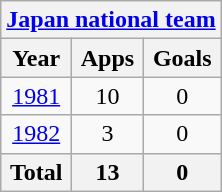<table class="wikitable" style="text-align:center">
<tr>
<th colspan=3><a href='#'>Japan national team</a></th>
</tr>
<tr>
<th>Year</th>
<th>Apps</th>
<th>Goals</th>
</tr>
<tr>
<td><a href='#'>1981</a></td>
<td>10</td>
<td>0</td>
</tr>
<tr>
<td><a href='#'>1982</a></td>
<td>3</td>
<td>0</td>
</tr>
<tr>
<th>Total</th>
<th>13</th>
<th>0</th>
</tr>
</table>
